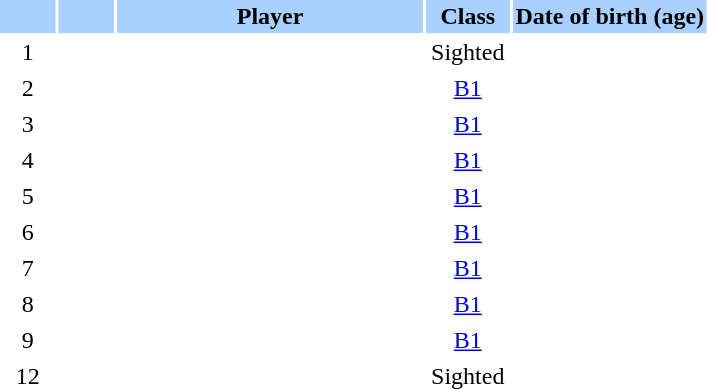<table class="sortable" border="0" cellspacing="2" cellpadding="2">
<tr style="background-color:#AAD0FF">
<th width=8%></th>
<th width=8%></th>
<th width=44%>Player</th>
<th width=12%>Class</th>
<th width=28%>Date of birth (age)</th>
</tr>
<tr>
<td style="text-align: center;">1</td>
<td style="text-align: center;"></td>
<td></td>
<td style="text-align: center;">Sighted</td>
<td></td>
</tr>
<tr>
<td style="text-align: center;">2</td>
<td style="text-align: center;"></td>
<td></td>
<td style="text-align: center;"><a href='#'>B1</a></td>
<td></td>
</tr>
<tr>
<td style="text-align: center;">3</td>
<td style="text-align: center;"></td>
<td></td>
<td style="text-align: center;"><a href='#'>B1</a></td>
<td></td>
</tr>
<tr>
<td style="text-align: center;">4</td>
<td style="text-align: center;"></td>
<td></td>
<td style="text-align: center;"><a href='#'>B1</a></td>
<td></td>
</tr>
<tr>
<td style="text-align: center;">5</td>
<td style="text-align: center;"></td>
<td></td>
<td style="text-align: center;"><a href='#'>B1</a></td>
<td></td>
</tr>
<tr>
<td style="text-align: center;">6</td>
<td style="text-align: center;"></td>
<td></td>
<td style="text-align: center;"><a href='#'>B1</a></td>
<td></td>
</tr>
<tr>
<td style="text-align: center;">7</td>
<td style="text-align: center;"></td>
<td></td>
<td style="text-align: center;"><a href='#'>B1</a></td>
<td></td>
</tr>
<tr>
<td style="text-align: center;">8</td>
<td style="text-align: center;"></td>
<td></td>
<td style="text-align: center;"><a href='#'>B1</a></td>
<td></td>
</tr>
<tr>
<td style="text-align: center;">9</td>
<td style="text-align: center;"></td>
<td></td>
<td style="text-align: center;"><a href='#'>B1</a></td>
<td></td>
</tr>
<tr>
<td style="text-align: center;">12</td>
<td style="text-align: center;"></td>
<td></td>
<td style="text-align: center;">Sighted</td>
<td></td>
</tr>
</table>
